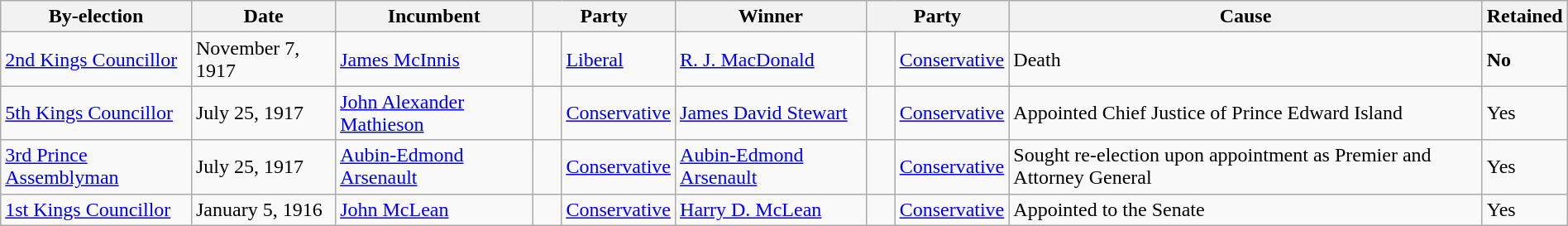<table class=wikitable style="width:100%">
<tr>
<th>By-election</th>
<th>Date</th>
<th>Incumbent</th>
<th colspan=2>Party</th>
<th>Winner</th>
<th colspan=2>Party</th>
<th>Cause</th>
<th>Retained</th>
</tr>
<tr>
<td><a href='#'>2nd Kings Councillor</a></td>
<td>November 7, 1917</td>
<td><a href='#'>James McInnis</a></td>
<td>    </td>
<td><a href='#'>Liberal</a></td>
<td><a href='#'>R. J. MacDonald</a></td>
<td>    </td>
<td><a href='#'>Conservative</a></td>
<td>Death</td>
<td><strong>No</strong></td>
</tr>
<tr>
<td><a href='#'>5th Kings Councillor</a></td>
<td>July 25, 1917</td>
<td><a href='#'>John Alexander Mathieson</a></td>
<td>    </td>
<td><a href='#'>Conservative</a></td>
<td><a href='#'>James David Stewart</a></td>
<td>    </td>
<td><a href='#'>Conservative</a></td>
<td>Appointed Chief Justice of Prince Edward Island</td>
<td>Yes</td>
</tr>
<tr>
<td><a href='#'>3rd Prince Assemblyman</a></td>
<td>July 25, 1917</td>
<td><a href='#'>Aubin-Edmond Arsenault</a></td>
<td>    </td>
<td><a href='#'>Conservative</a></td>
<td><a href='#'>Aubin-Edmond Arsenault</a></td>
<td>    </td>
<td><a href='#'>Conservative</a></td>
<td>Sought re-election upon appointment as Premier and Attorney General</td>
<td>Yes</td>
</tr>
<tr>
<td><a href='#'>1st Kings Councillor</a></td>
<td>January 5, 1916</td>
<td><a href='#'>John McLean</a></td>
<td>    </td>
<td><a href='#'>Conservative</a></td>
<td><a href='#'>Harry D. McLean</a></td>
<td>    </td>
<td><a href='#'>Conservative</a></td>
<td>Appointed to the Senate</td>
<td>Yes</td>
</tr>
</table>
